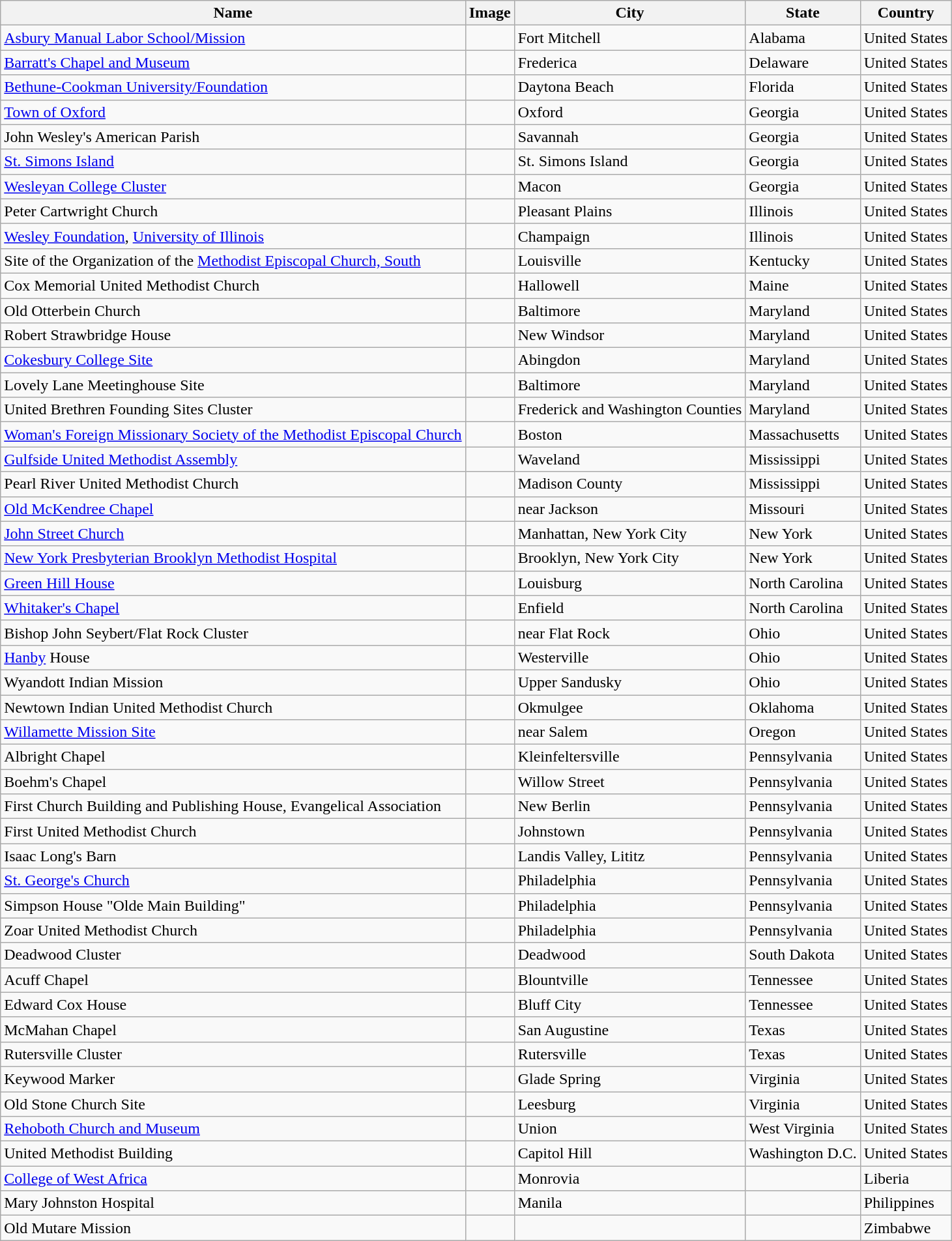<table class="wikitable">
<tr>
<th>Name</th>
<th>Image</th>
<th>City</th>
<th>State</th>
<th>Country</th>
</tr>
<tr>
<td><a href='#'>Asbury Manual Labor School/Mission</a></td>
<td></td>
<td>Fort Mitchell</td>
<td>Alabama</td>
<td>United States</td>
</tr>
<tr>
<td><a href='#'>Barratt's Chapel and Museum</a></td>
<td></td>
<td>Frederica</td>
<td>Delaware</td>
<td>United States</td>
</tr>
<tr>
<td><a href='#'>Bethune-Cookman University/Foundation</a></td>
<td></td>
<td>Daytona Beach</td>
<td>Florida</td>
<td>United States</td>
</tr>
<tr>
<td><a href='#'>Town of Oxford</a></td>
<td></td>
<td>Oxford</td>
<td>Georgia</td>
<td>United States</td>
</tr>
<tr>
<td>John Wesley's American Parish</td>
<td></td>
<td>Savannah</td>
<td>Georgia</td>
<td>United States</td>
</tr>
<tr>
<td><a href='#'>St. Simons Island</a></td>
<td></td>
<td>St. Simons Island</td>
<td>Georgia</td>
<td>United States</td>
</tr>
<tr>
<td><a href='#'>Wesleyan College Cluster</a></td>
<td></td>
<td>Macon</td>
<td>Georgia</td>
<td>United States</td>
</tr>
<tr>
<td>Peter Cartwright Church</td>
<td></td>
<td>Pleasant Plains</td>
<td>Illinois</td>
<td>United States</td>
</tr>
<tr>
<td><a href='#'>Wesley Foundation</a>, <a href='#'>University of Illinois</a></td>
<td></td>
<td>Champaign</td>
<td>Illinois</td>
<td>United States</td>
</tr>
<tr>
<td>Site of the Organization of the <a href='#'>Methodist Episcopal Church, South</a></td>
<td></td>
<td>Louisville</td>
<td>Kentucky</td>
<td>United States</td>
</tr>
<tr>
<td>Cox Memorial United Methodist Church</td>
<td></td>
<td>Hallowell</td>
<td>Maine</td>
<td>United States</td>
</tr>
<tr>
<td>Old Otterbein Church</td>
<td></td>
<td>Baltimore</td>
<td>Maryland</td>
<td>United States</td>
</tr>
<tr>
<td>Robert Strawbridge House</td>
<td></td>
<td>New Windsor</td>
<td>Maryland</td>
<td>United States</td>
</tr>
<tr>
<td><a href='#'>Cokesbury College Site</a></td>
<td></td>
<td>Abingdon</td>
<td>Maryland</td>
<td>United States</td>
</tr>
<tr>
<td>Lovely Lane Meetinghouse Site</td>
<td></td>
<td>Baltimore</td>
<td>Maryland</td>
<td>United States</td>
</tr>
<tr>
<td>United Brethren Founding Sites Cluster</td>
<td></td>
<td>Frederick and Washington Counties</td>
<td>Maryland</td>
<td>United States</td>
</tr>
<tr>
<td><a href='#'>Woman's Foreign Missionary Society of the Methodist Episcopal Church</a></td>
<td></td>
<td>Boston</td>
<td>Massachusetts</td>
<td>United States</td>
</tr>
<tr>
<td><a href='#'>Gulfside United Methodist Assembly</a></td>
<td></td>
<td>Waveland</td>
<td>Mississippi</td>
<td>United States</td>
</tr>
<tr>
<td>Pearl River United Methodist Church</td>
<td></td>
<td>Madison County</td>
<td>Mississippi</td>
<td>United States</td>
</tr>
<tr>
<td><a href='#'>Old McKendree Chapel</a></td>
<td></td>
<td>near Jackson</td>
<td>Missouri</td>
<td>United States</td>
</tr>
<tr>
<td><a href='#'>John Street Church</a></td>
<td></td>
<td>Manhattan, New York City</td>
<td>New York</td>
<td>United States</td>
</tr>
<tr>
<td><a href='#'>New York Presbyterian Brooklyn Methodist Hospital</a></td>
<td></td>
<td>Brooklyn, New York City</td>
<td>New York</td>
<td>United States</td>
</tr>
<tr>
<td><a href='#'>Green Hill House</a></td>
<td></td>
<td>Louisburg</td>
<td>North Carolina</td>
<td>United States</td>
</tr>
<tr>
<td><a href='#'>Whitaker's Chapel</a></td>
<td></td>
<td>Enfield</td>
<td>North Carolina</td>
<td>United States</td>
</tr>
<tr>
<td>Bishop John Seybert/Flat Rock Cluster</td>
<td></td>
<td>near Flat Rock</td>
<td>Ohio</td>
<td>United States</td>
</tr>
<tr>
<td><a href='#'>Hanby</a> House</td>
<td></td>
<td>Westerville</td>
<td>Ohio</td>
<td>United States</td>
</tr>
<tr>
<td>Wyandott Indian Mission</td>
<td></td>
<td>Upper Sandusky</td>
<td>Ohio</td>
<td>United States</td>
</tr>
<tr>
<td>Newtown Indian United Methodist Church</td>
<td></td>
<td>Okmulgee</td>
<td>Oklahoma</td>
<td>United States</td>
</tr>
<tr>
<td><a href='#'>Willamette Mission Site</a></td>
<td></td>
<td>near Salem</td>
<td>Oregon</td>
<td>United States</td>
</tr>
<tr>
<td>Albright Chapel</td>
<td></td>
<td>Kleinfeltersville</td>
<td>Pennsylvania</td>
<td>United States</td>
</tr>
<tr>
<td>Boehm's Chapel</td>
<td></td>
<td>Willow Street</td>
<td>Pennsylvania</td>
<td>United States</td>
</tr>
<tr>
<td>First Church Building and Publishing House, Evangelical Association</td>
<td></td>
<td>New Berlin</td>
<td>Pennsylvania</td>
<td>United States</td>
</tr>
<tr>
<td>First United Methodist Church</td>
<td></td>
<td>Johnstown</td>
<td>Pennsylvania</td>
<td>United States</td>
</tr>
<tr>
<td>Isaac Long's Barn</td>
<td></td>
<td>Landis Valley, Lititz</td>
<td>Pennsylvania</td>
<td>United States</td>
</tr>
<tr>
<td><a href='#'>St. George's Church</a></td>
<td></td>
<td>Philadelphia</td>
<td>Pennsylvania</td>
<td>United States</td>
</tr>
<tr>
<td>Simpson House "Olde Main Building"</td>
<td></td>
<td>Philadelphia</td>
<td>Pennsylvania</td>
<td>United States</td>
</tr>
<tr>
<td>Zoar United Methodist Church</td>
<td></td>
<td>Philadelphia</td>
<td>Pennsylvania</td>
<td>United States</td>
</tr>
<tr>
<td>Deadwood Cluster</td>
<td></td>
<td>Deadwood</td>
<td>South Dakota</td>
<td>United States</td>
</tr>
<tr>
<td>Acuff Chapel</td>
<td></td>
<td>Blountville</td>
<td>Tennessee</td>
<td>United States</td>
</tr>
<tr>
<td>Edward Cox House</td>
<td></td>
<td>Bluff City</td>
<td>Tennessee</td>
<td>United States</td>
</tr>
<tr>
<td>McMahan Chapel</td>
<td></td>
<td>San Augustine</td>
<td>Texas</td>
<td>United States</td>
</tr>
<tr>
<td>Rutersville Cluster</td>
<td></td>
<td>Rutersville</td>
<td>Texas</td>
<td>United States</td>
</tr>
<tr>
<td>Keywood Marker</td>
<td></td>
<td>Glade Spring</td>
<td>Virginia</td>
<td>United States</td>
</tr>
<tr>
<td>Old Stone Church Site</td>
<td></td>
<td>Leesburg</td>
<td>Virginia</td>
<td>United States</td>
</tr>
<tr>
<td><a href='#'>Rehoboth Church and Museum</a></td>
<td></td>
<td>Union</td>
<td>West Virginia</td>
<td>United States</td>
</tr>
<tr>
<td>United Methodist Building</td>
<td></td>
<td>Capitol Hill</td>
<td>Washington D.C.</td>
<td>United States</td>
</tr>
<tr>
<td><a href='#'>College of West Africa</a></td>
<td></td>
<td>Monrovia</td>
<td></td>
<td>Liberia</td>
</tr>
<tr>
<td>Mary Johnston Hospital</td>
<td></td>
<td>Manila</td>
<td></td>
<td>Philippines</td>
</tr>
<tr>
<td>Old Mutare Mission</td>
<td></td>
<td></td>
<td></td>
<td>Zimbabwe</td>
</tr>
</table>
